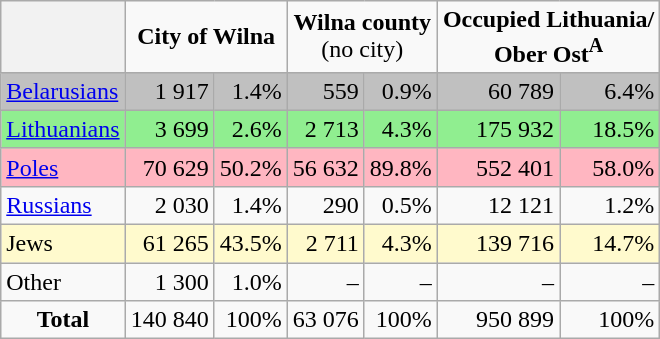<table class="wikitable sortable">
<tr style="text-align:center">
<th></th>
<td colspan="2"><strong>City of Wilna</strong></td>
<td colspan="2"><strong>Wilna county</strong><br>(no city)</td>
<td colspan="2"><strong>Occupied Lithuania/<br>Ober Ost<sup>A</sup></strong></td>
</tr>
<tr style="text-align:right; background:#C0C0C0">
<td style="text-align:left;"><a href='#'>Belarusians</a></td>
<td>1 917</td>
<td>1.4%</td>
<td>559</td>
<td>0.9%</td>
<td>60 789</td>
<td>6.4%</td>
</tr>
<tr style="text-align:right; background:#90EE90">
<td style="text-align:left;"><a href='#'>Lithuanians</a></td>
<td>3 699</td>
<td>2.6%</td>
<td>2 713</td>
<td>4.3%</td>
<td>175 932</td>
<td>18.5%</td>
</tr>
<tr style="text-align:right; background:#FFB6C1">
<td style="text-align:left; "><a href='#'>Poles</a></td>
<td>70 629</td>
<td>50.2%</td>
<td>56 632</td>
<td>89.8%</td>
<td>552 401</td>
<td>58.0%</td>
</tr>
<tr style="text-align:right">
<td style="text-align:left; "><a href='#'>Russians</a></td>
<td>2 030</td>
<td>1.4%</td>
<td>290</td>
<td>0.5%</td>
<td>12 121</td>
<td>1.2%</td>
</tr>
<tr style="text-align:right; background:#FFFACD">
<td style="text-align:left; ">Jews</td>
<td>61 265</td>
<td>43.5%</td>
<td>2 711</td>
<td>4.3%</td>
<td>139 716</td>
<td>14.7%</td>
</tr>
<tr style="text-align:right">
<td style="text-align:left; ">Other</td>
<td>1 300</td>
<td>1.0%</td>
<td>–</td>
<td>–</td>
<td>–</td>
<td>–</td>
</tr>
<tr style="text-align:right">
<td style="text-align:center;"><strong>Total</strong></td>
<td>140 840</td>
<td>100%</td>
<td>63 076</td>
<td>100%</td>
<td>950 899</td>
<td>100%</td>
</tr>
</table>
